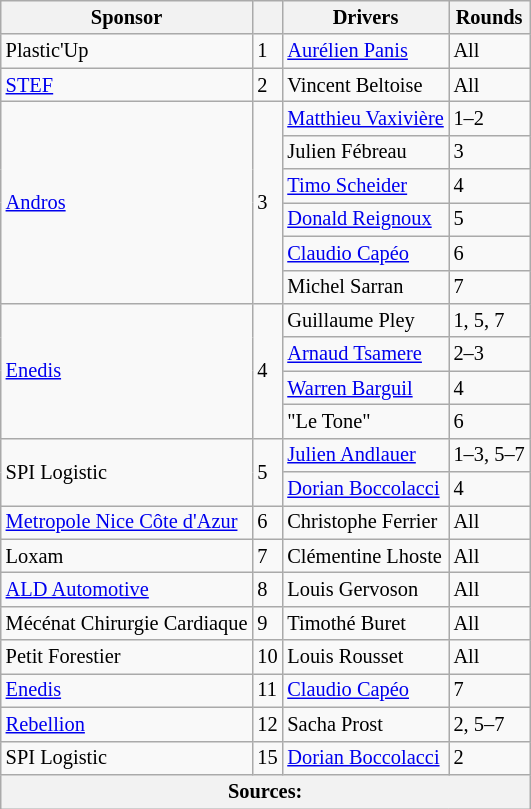<table class="wikitable" style="font-size: 85%">
<tr>
<th>Sponsor</th>
<th></th>
<th>Drivers</th>
<th>Rounds</th>
</tr>
<tr>
<td>Plastic'Up</td>
<td>1</td>
<td> <a href='#'>Aurélien Panis</a></td>
<td>All</td>
</tr>
<tr>
<td><a href='#'>STEF</a></td>
<td>2</td>
<td> Vincent Beltoise</td>
<td>All</td>
</tr>
<tr>
<td rowspan=6><a href='#'>Andros</a></td>
<td rowspan=6>3</td>
<td> <a href='#'>Matthieu Vaxivière</a></td>
<td>1–2</td>
</tr>
<tr>
<td> Julien Fébreau</td>
<td>3</td>
</tr>
<tr>
<td> <a href='#'>Timo Scheider</a></td>
<td>4</td>
</tr>
<tr>
<td> <a href='#'>Donald Reignoux</a></td>
<td>5</td>
</tr>
<tr>
<td> <a href='#'>Claudio Capéo</a></td>
<td>6</td>
</tr>
<tr>
<td> Michel Sarran</td>
<td>7</td>
</tr>
<tr>
<td rowspan=4><a href='#'>Enedis</a></td>
<td rowspan=4>4</td>
<td> Guillaume Pley</td>
<td>1, 5, 7</td>
</tr>
<tr>
<td> <a href='#'>Arnaud Tsamere</a></td>
<td>2–3</td>
</tr>
<tr>
<td> <a href='#'>Warren Barguil</a></td>
<td>4</td>
</tr>
<tr>
<td> "Le Tone"</td>
<td>6</td>
</tr>
<tr>
<td rowspan=2>SPI Logistic</td>
<td rowspan=2>5</td>
<td> <a href='#'>Julien Andlauer</a></td>
<td>1–3, 5–7</td>
</tr>
<tr>
<td> <a href='#'>Dorian Boccolacci</a></td>
<td>4</td>
</tr>
<tr>
<td><a href='#'>Metropole Nice Côte d'Azur</a></td>
<td>6</td>
<td> Christophe Ferrier</td>
<td>All</td>
</tr>
<tr>
<td>Loxam</td>
<td>7</td>
<td> Clémentine Lhoste</td>
<td>All</td>
</tr>
<tr>
<td><a href='#'>ALD Automotive</a></td>
<td>8</td>
<td> Louis Gervoson</td>
<td>All</td>
</tr>
<tr>
<td>Mécénat Chirurgie Cardiaque</td>
<td>9</td>
<td> Timothé Buret</td>
<td>All</td>
</tr>
<tr>
<td>Petit Forestier</td>
<td>10</td>
<td> Louis Rousset</td>
<td>All</td>
</tr>
<tr>
<td><a href='#'>Enedis</a></td>
<td>11</td>
<td> <a href='#'>Claudio Capéo</a></td>
<td>7</td>
</tr>
<tr>
<td><a href='#'>Rebellion</a></td>
<td>12</td>
<td> Sacha Prost</td>
<td>2, 5–7</td>
</tr>
<tr>
<td>SPI Logistic</td>
<td>15</td>
<td> <a href='#'>Dorian Boccolacci</a></td>
<td>2</td>
</tr>
<tr>
<th colspan=4>Sources:</th>
</tr>
</table>
